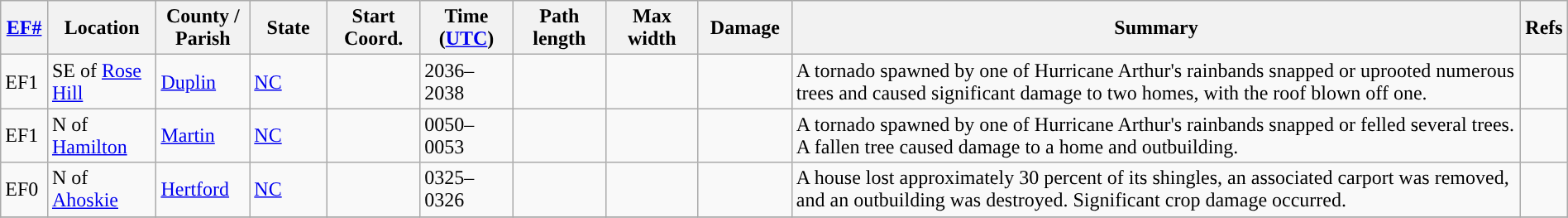<table class="wikitable sortable" style="width:100%;">
<tr>
<th scope="col" width="3%" align="center"><a href='#'>EF#</a></th>
<th scope="col" width="7%" align="center" class="unsortable">Location</th>
<th scope="col" width="6%" align="center" class="unsortable">County / Parish</th>
<th scope="col" width="5%" align="center">State</th>
<th scope="col" width="6%" align="center">Start Coord.</th>
<th scope="col" width="6%" align="center">Time (<a href='#'>UTC</a>)</th>
<th scope="col" width="6%" align="center">Path length</th>
<th scope="col" width="6%" align="center">Max width</th>
<th scope="col" width="6%" align="center">Damage</th>
<th scope="col" width="48%" class="unsortable" align="center">Summary</th>
<th scope="col" width="48%" class="unsortable" align="center">Refs</th>
</tr>
<tr>
<td>EF1</td>
<td>SE of <a href='#'>Rose Hill</a></td>
<td><a href='#'>Duplin</a></td>
<td><a href='#'>NC</a></td>
<td></td>
<td>2036–2038</td>
<td></td>
<td></td>
<td></td>
<td>A tornado spawned by one of Hurricane Arthur's rainbands snapped or uprooted numerous trees and caused significant damage to two homes, with the roof blown off one.</td>
<td></td>
</tr>
<tr>
<td>EF1</td>
<td>N of <a href='#'>Hamilton</a></td>
<td><a href='#'>Martin</a></td>
<td><a href='#'>NC</a></td>
<td></td>
<td>0050–0053</td>
<td></td>
<td></td>
<td></td>
<td>A tornado spawned by one of Hurricane Arthur's rainbands snapped or felled several trees. A fallen tree caused damage to a home and outbuilding.</td>
<td></td>
</tr>
<tr>
<td>EF0</td>
<td>N of <a href='#'>Ahoskie</a></td>
<td><a href='#'>Hertford</a></td>
<td><a href='#'>NC</a></td>
<td></td>
<td>0325–0326</td>
<td></td>
<td></td>
<td></td>
<td>A house lost approximately 30 percent of its shingles, an associated carport was removed, and an outbuilding was destroyed. Significant crop damage occurred.</td>
<td></td>
</tr>
<tr>
</tr>
</table>
